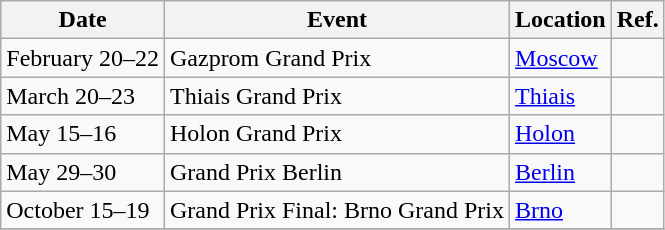<table class="wikitable sortable">
<tr>
<th>Date</th>
<th>Event</th>
<th>Location</th>
<th>Ref.</th>
</tr>
<tr>
<td>February 20–22</td>
<td>Gazprom Grand Prix</td>
<td> <a href='#'>Moscow</a></td>
<td></td>
</tr>
<tr>
<td>March 20–23</td>
<td>Thiais Grand Prix</td>
<td> <a href='#'>Thiais</a></td>
<td></td>
</tr>
<tr>
<td>May 15–16</td>
<td>Holon Grand Prix</td>
<td> <a href='#'>Holon</a></td>
<td></td>
</tr>
<tr>
<td>May 29–30</td>
<td>Grand Prix Berlin</td>
<td> <a href='#'>Berlin</a></td>
<td></td>
</tr>
<tr>
<td>October 15–19</td>
<td>Grand Prix Final: Brno Grand Prix</td>
<td> <a href='#'>Brno</a></td>
<td></td>
</tr>
<tr>
</tr>
</table>
